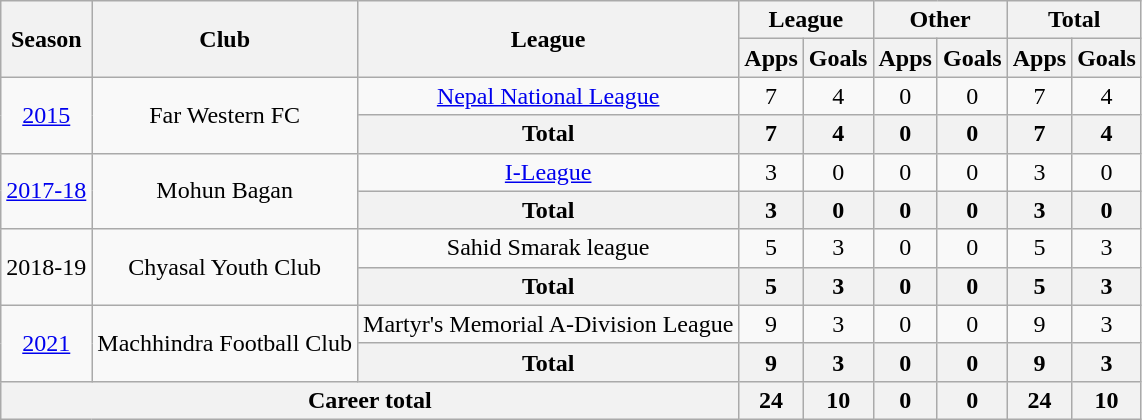<table class="wikitable" style="text-align:center;">
<tr>
<th rowspan=2>Season</th>
<th rowspan=2>Club</th>
<th rowspan=2>League</th>
<th colspan=2>League</th>
<th colspan=2>Other</th>
<th colspan=2>Total</th>
</tr>
<tr>
<th>Apps</th>
<th>Goals</th>
<th>Apps</th>
<th>Goals</th>
<th>Apps</th>
<th>Goals</th>
</tr>
<tr>
<td rowspan=2><a href='#'>2015</a></td>
<td rowspan=2>Far Western FC</td>
<td><a href='#'>Nepal National League</a></td>
<td>7</td>
<td>4</td>
<td>0</td>
<td>0</td>
<td>7</td>
<td>4</td>
</tr>
<tr>
<th>Total</th>
<th>7</th>
<th>4</th>
<th>0</th>
<th>0</th>
<th>7</th>
<th>4</th>
</tr>
<tr>
<td rowspan="2"><a href='#'>2017-18</a></td>
<td rowspan="2">Mohun Bagan</td>
<td><a href='#'>I-League</a></td>
<td>3</td>
<td>0</td>
<td>0</td>
<td>0</td>
<td>3</td>
<td>0</td>
</tr>
<tr>
<th>Total</th>
<th>3</th>
<th>0</th>
<th>0</th>
<th>0</th>
<th>3</th>
<th>0</th>
</tr>
<tr>
<td rowspan="2">2018-19</td>
<td rowspan="2">Chyasal Youth Club</td>
<td>Sahid Smarak league</td>
<td>5</td>
<td>3</td>
<td>0</td>
<td>0</td>
<td>5</td>
<td>3</td>
</tr>
<tr>
<th>Total</th>
<th>5</th>
<th>3</th>
<th>0</th>
<th>0</th>
<th>5</th>
<th>3</th>
</tr>
<tr>
<td rowspan="2"><a href='#'>2021</a></td>
<td rowspan="2">Machhindra Football Club</td>
<td>Martyr's Memorial A-Division League</td>
<td>9</td>
<td>3</td>
<td>0</td>
<td>0</td>
<td>9</td>
<td>3</td>
</tr>
<tr>
<th>Total</th>
<th>9</th>
<th>3</th>
<th>0</th>
<th>0</th>
<th>9</th>
<th>3</th>
</tr>
<tr>
<th colspan="3">Career total</th>
<th>24</th>
<th>10</th>
<th>0</th>
<th>0</th>
<th>24</th>
<th>10</th>
</tr>
</table>
